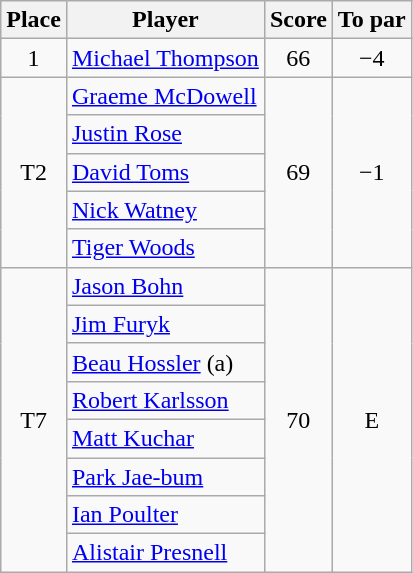<table class="wikitable">
<tr>
<th>Place</th>
<th>Player</th>
<th>Score</th>
<th>To par</th>
</tr>
<tr>
<td style="text-align:center;">1</td>
<td> <a href='#'>Michael Thompson</a></td>
<td style="text-align:center;">66</td>
<td style="text-align:center;">−4</td>
</tr>
<tr>
<td rowspan="5" style="text-align:center;">T2</td>
<td> <a href='#'>Graeme McDowell</a></td>
<td rowspan="5" style="text-align:center;">69</td>
<td rowspan="5" style="text-align:center;">−1</td>
</tr>
<tr>
<td> <a href='#'>Justin Rose</a></td>
</tr>
<tr>
<td> <a href='#'>David Toms</a></td>
</tr>
<tr>
<td> <a href='#'>Nick Watney</a></td>
</tr>
<tr>
<td> <a href='#'>Tiger Woods</a></td>
</tr>
<tr>
<td rowspan="8" style="text-align:center;">T7</td>
<td> <a href='#'>Jason Bohn</a></td>
<td rowspan="8" style="text-align:center;">70</td>
<td rowspan="8" style="text-align:center;">E</td>
</tr>
<tr>
<td> <a href='#'>Jim Furyk</a></td>
</tr>
<tr>
<td> <a href='#'>Beau Hossler</a> (a)</td>
</tr>
<tr>
<td> <a href='#'>Robert Karlsson</a></td>
</tr>
<tr>
<td> <a href='#'>Matt Kuchar</a></td>
</tr>
<tr>
<td> <a href='#'>Park Jae-bum</a></td>
</tr>
<tr>
<td> <a href='#'>Ian Poulter</a></td>
</tr>
<tr>
<td> <a href='#'>Alistair Presnell</a></td>
</tr>
</table>
